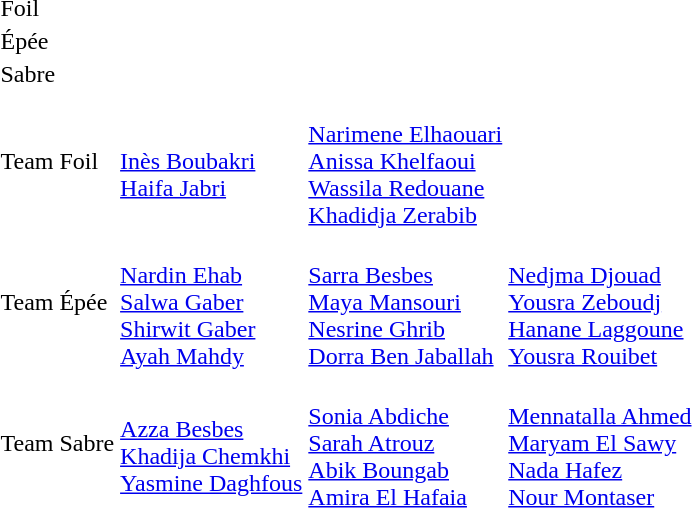<table>
<tr>
<td>Foil</td>
<td></td>
<td></td>
<td><br></td>
</tr>
<tr>
<td>Épée</td>
<td></td>
<td></td>
<td><br></td>
</tr>
<tr>
<td>Sabre</td>
<td></td>
<td></td>
<td><br></td>
</tr>
<tr>
<td>Team Foil</td>
<td><br><a href='#'>Inès Boubakri</a><br><a href='#'>Haifa Jabri</a></td>
<td><br><a href='#'>Narimene Elhaouari</a><br><a href='#'>Anissa Khelfaoui</a><br><a href='#'>Wassila Redouane</a><br><a href='#'>Khadidja Zerabib</a></td>
<td><br></td>
</tr>
<tr>
<td>Team Épée</td>
<td><br><a href='#'>Nardin Ehab</a><br><a href='#'>Salwa Gaber</a><br><a href='#'>Shirwit Gaber</a><br><a href='#'>Ayah Mahdy</a></td>
<td valign="top"><br><a href='#'>Sarra Besbes</a><br><a href='#'>Maya Mansouri</a><br><a href='#'>Nesrine Ghrib</a><br><a href='#'>Dorra Ben Jaballah</a></td>
<td><br><a href='#'>Nedjma Djouad</a><br><a href='#'>Yousra Zeboudj</a><br><a href='#'>Hanane Laggoune</a><br><a href='#'>Yousra Rouibet</a></td>
</tr>
<tr>
<td>Team Sabre</td>
<td><br><a href='#'>Azza Besbes</a><br><a href='#'>Khadija Chemkhi</a><br><a href='#'>Yasmine Daghfous</a></td>
<td><br><a href='#'>Sonia Abdiche</a><br><a href='#'>Sarah Atrouz</a><br><a href='#'>Abik Boungab</a><br><a href='#'>Amira El Hafaia</a></td>
<td><br><a href='#'>Mennatalla Ahmed</a><br><a href='#'>Maryam El Sawy</a><br><a href='#'>Nada Hafez</a><br><a href='#'>Nour Montaser</a></td>
</tr>
</table>
